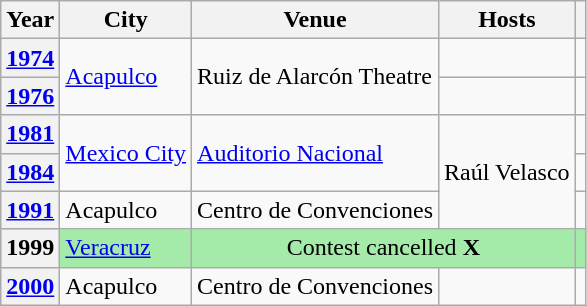<table class="wikitable plainrowheaders">
<tr>
<th>Year</th>
<th>City</th>
<th>Venue</th>
<th>Hosts</th>
<th></th>
</tr>
<tr>
<th scope="row"><a href='#'>1974</a></th>
<td rowspan=2><a href='#'>Acapulco</a></td>
<td rowspan=2>Ruiz de Alarcón Theatre</td>
<td></td>
<td></td>
</tr>
<tr>
<th scope="row"><a href='#'>1976</a></th>
<td></td>
<td></td>
</tr>
<tr>
<th scope="row"><a href='#'>1981</a></th>
<td rowspan=2><a href='#'>Mexico City</a></td>
<td rowspan=2><a href='#'>Auditorio Nacional</a></td>
<td rowspan=3>Raúl Velasco</td>
<td></td>
</tr>
<tr>
<th scope="row"><a href='#'>1984</a></th>
<td></td>
</tr>
<tr>
<th scope="row"><a href='#'>1991</a></th>
<td>Acapulco</td>
<td>Centro de Convenciones</td>
<td></td>
</tr>
<tr style="background-color:#A4EAA9;">
<th scope="row">1999</th>
<td><a href='#'>Veracruz</a></td>
<td colspan="2" style="text-align:center;">Contest cancelled <strong>X</strong></td>
<td></td>
</tr>
<tr>
<th scope="row"><a href='#'>2000</a></th>
<td>Acapulco</td>
<td>Centro de Convenciones</td>
<td></td>
<td></td>
</tr>
</table>
